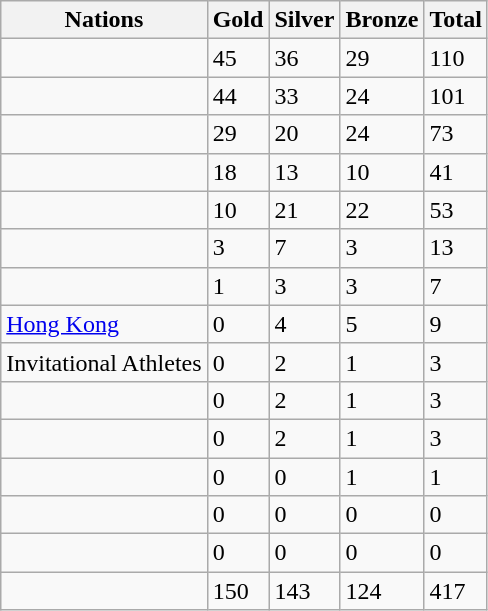<table class="wikitable">
<tr>
<th>Nations</th>
<th>Gold</th>
<th>Silver</th>
<th>Bronze</th>
<th>Total</th>
</tr>
<tr>
<td></td>
<td>45</td>
<td>36</td>
<td>29</td>
<td>110</td>
</tr>
<tr>
<td></td>
<td>44</td>
<td>33</td>
<td>24</td>
<td>101</td>
</tr>
<tr>
<td></td>
<td>29</td>
<td>20</td>
<td>24</td>
<td>73</td>
</tr>
<tr>
<td></td>
<td>18</td>
<td>13</td>
<td>10</td>
<td>41</td>
</tr>
<tr>
<td></td>
<td>10</td>
<td>21</td>
<td>22</td>
<td>53</td>
</tr>
<tr>
<td></td>
<td>3</td>
<td>7</td>
<td>3</td>
<td>13</td>
</tr>
<tr>
<td></td>
<td>1</td>
<td>3</td>
<td>3</td>
<td>7</td>
</tr>
<tr>
<td> <a href='#'>Hong Kong</a></td>
<td>0</td>
<td>4</td>
<td>5</td>
<td>9</td>
</tr>
<tr>
<td>Invitational Athletes</td>
<td>0</td>
<td>2</td>
<td>1</td>
<td>3</td>
</tr>
<tr>
<td></td>
<td>0</td>
<td>2</td>
<td>1</td>
<td>3</td>
</tr>
<tr>
<td></td>
<td>0</td>
<td>2</td>
<td>1</td>
<td>3</td>
</tr>
<tr>
<td></td>
<td>0</td>
<td>0</td>
<td>1</td>
<td>1</td>
</tr>
<tr>
<td></td>
<td>0</td>
<td>0</td>
<td>0</td>
<td>0</td>
</tr>
<tr>
<td></td>
<td>0</td>
<td>0</td>
<td>0</td>
<td>0</td>
</tr>
<tr>
<td></td>
<td>150</td>
<td>143</td>
<td>124</td>
<td>417</td>
</tr>
</table>
